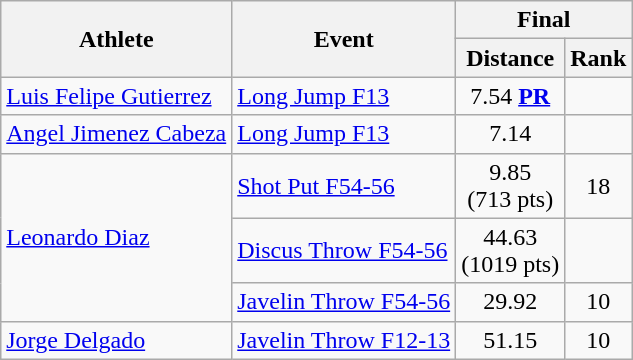<table class="wikitable">
<tr>
<th rowspan="2">Athlete</th>
<th rowspan="2">Event</th>
<th colspan="2">Final</th>
</tr>
<tr>
<th>Distance</th>
<th>Rank</th>
</tr>
<tr align=center>
<td align=left><a href='#'>Luis Felipe Gutierrez</a></td>
<td align=left><a href='#'>Long Jump F13</a></td>
<td>7.54 <strong><a href='#'>PR</a></strong></td>
<td></td>
</tr>
<tr align=center>
<td align=left><a href='#'>Angel Jimenez Cabeza</a></td>
<td align=left><a href='#'>Long Jump F13</a></td>
<td>7.14</td>
<td></td>
</tr>
<tr align=center>
<td align=left rowspan=3><a href='#'>Leonardo Diaz</a></td>
<td align=left><a href='#'>Shot Put F54-56</a></td>
<td>9.85<br>(713 pts)</td>
<td>18</td>
</tr>
<tr align=center>
<td align=left><a href='#'>Discus Throw F54-56</a></td>
<td>44.63<br>(1019 pts)</td>
<td></td>
</tr>
<tr align=center>
<td align=left><a href='#'>Javelin Throw F54-56</a></td>
<td>29.92</td>
<td>10</td>
</tr>
<tr align=center>
<td align=left><a href='#'>Jorge Delgado</a></td>
<td align=left><a href='#'>Javelin Throw F12-13</a></td>
<td>51.15</td>
<td>10</td>
</tr>
</table>
